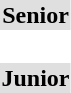<table>
<tr bgcolor="DFDFDF">
</tr>
<tr>
<th scope=row style="text-align:left"></th>
<td><br></td>
<td><br></td>
<td><br></td>
</tr>
<tr>
</tr>
<tr bgcolor="DFDFDF">
<td colspan="5" align="center"><strong>Senior</strong></td>
</tr>
<tr>
<th scope=row style="text-align:left"></th>
<td></td>
<td></td>
<td></td>
</tr>
<tr>
<th scope=row style="text-align:left"></th>
<td></td>
<td></td>
<td></td>
</tr>
<tr>
<th scope=row style="text-align:left"></th>
<td></td>
<td></td>
<td></td>
</tr>
<tr>
<th scope=row style="text-align:left"></th>
<td></td>
<td></td>
<td></td>
</tr>
<tr>
<th scope=row style="text-align:left"></th>
<td></td>
<td></td>
<td></td>
</tr>
<tr bgcolor="DFDFDF">
<td colspan="5" align="center"><strong>Junior</strong></td>
</tr>
<tr>
<th scope=row style="text-align:left"></th>
<td></td>
<td></td>
<td></td>
</tr>
<tr>
<th scope=row style="text-align:left"></th>
<td></td>
<td></td>
<td></td>
</tr>
<tr>
<th scope=row style="text-align:left"></th>
<td></td>
<td></td>
<td></td>
</tr>
<tr>
<th scope=row style="text-align:left"></th>
<td></td>
<td></td>
<td></td>
</tr>
<tr>
<th scope=row style="text-align:left"></th>
<td></td>
<td></td>
<td></td>
</tr>
</table>
